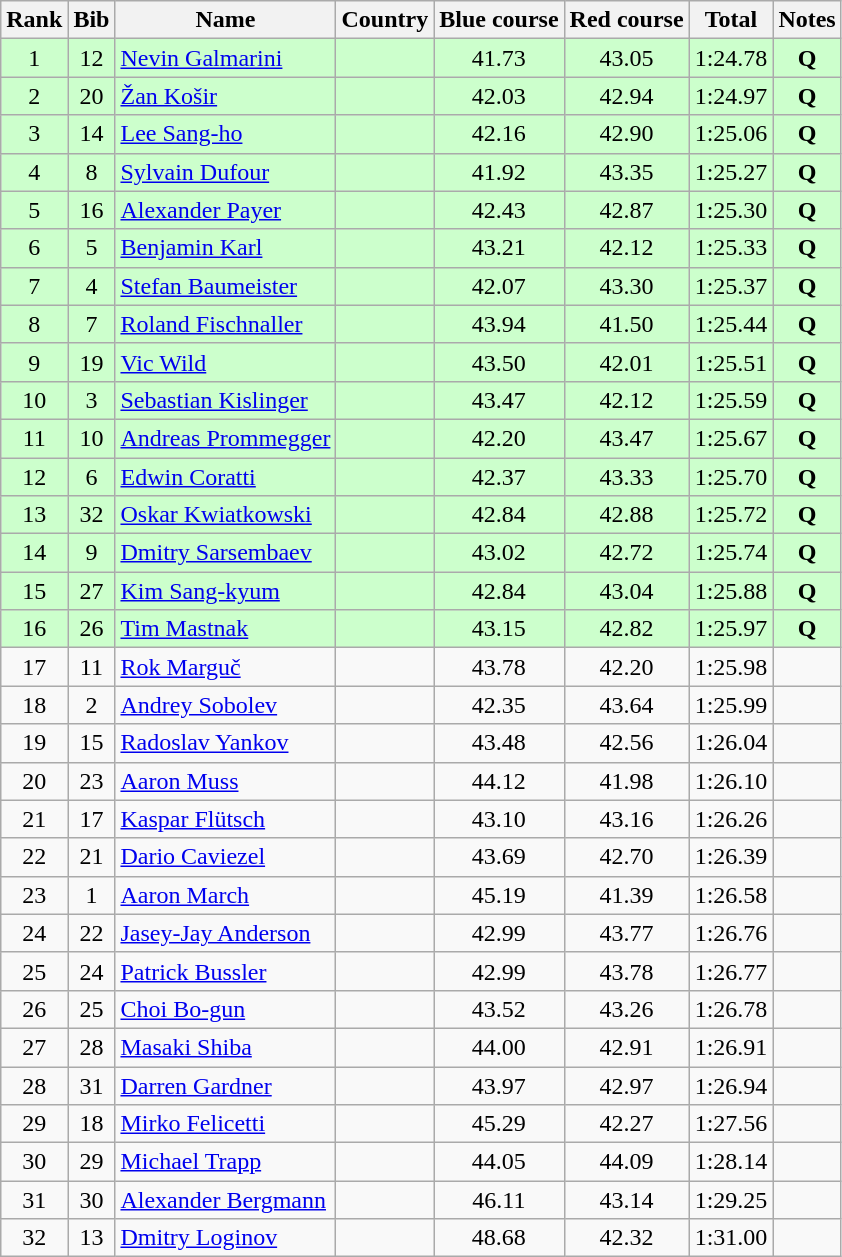<table class="wikitable sortable" style="text-align:center">
<tr>
<th>Rank</th>
<th>Bib</th>
<th>Name</th>
<th>Country</th>
<th>Blue course</th>
<th>Red course</th>
<th>Total</th>
<th>Notes</th>
</tr>
<tr bgcolor=#ccffcc>
<td>1</td>
<td>12</td>
<td align="left"><a href='#'>Nevin Galmarini</a></td>
<td align="left"></td>
<td>41.73</td>
<td>43.05</td>
<td>1:24.78</td>
<td><strong>Q</strong></td>
</tr>
<tr bgcolor=#ccffcc>
<td>2</td>
<td>20</td>
<td align="left"><a href='#'>Žan Košir</a></td>
<td align="left"></td>
<td>42.03</td>
<td>42.94</td>
<td>1:24.97</td>
<td><strong>Q</strong></td>
</tr>
<tr bgcolor=#ccffcc>
<td>3</td>
<td>14</td>
<td align="left"><a href='#'>Lee Sang-ho</a></td>
<td align="left"></td>
<td>42.16</td>
<td>42.90</td>
<td>1:25.06</td>
<td><strong>Q</strong></td>
</tr>
<tr bgcolor=#ccffcc>
<td>4</td>
<td>8</td>
<td align="left"><a href='#'>Sylvain Dufour</a></td>
<td align="left"></td>
<td>41.92</td>
<td>43.35</td>
<td>1:25.27</td>
<td><strong>Q</strong></td>
</tr>
<tr bgcolor=#ccffcc>
<td>5</td>
<td>16</td>
<td align="left"><a href='#'>Alexander Payer</a></td>
<td align="left"></td>
<td>42.43</td>
<td>42.87</td>
<td>1:25.30</td>
<td><strong>Q</strong></td>
</tr>
<tr bgcolor=#ccffcc>
<td>6</td>
<td>5</td>
<td align="left"><a href='#'>Benjamin Karl</a></td>
<td align=left></td>
<td>43.21</td>
<td>42.12</td>
<td>1:25.33</td>
<td><strong>Q</strong></td>
</tr>
<tr bgcolor=#ccffcc>
<td>7</td>
<td>4</td>
<td align="left"><a href='#'>Stefan Baumeister</a></td>
<td align="left"></td>
<td>42.07</td>
<td>43.30</td>
<td>1:25.37</td>
<td><strong>Q</strong></td>
</tr>
<tr bgcolor=#ccffcc>
<td>8</td>
<td>7</td>
<td align="left"><a href='#'>Roland Fischnaller</a></td>
<td align="left"></td>
<td>43.94</td>
<td>41.50</td>
<td>1:25.44</td>
<td><strong>Q</strong></td>
</tr>
<tr bgcolor=#ccffcc>
<td>9</td>
<td>19</td>
<td align="left"><a href='#'>Vic Wild</a></td>
<td align="left"></td>
<td>43.50</td>
<td>42.01</td>
<td>1:25.51</td>
<td><strong>Q</strong></td>
</tr>
<tr bgcolor=#ccffcc>
<td>10</td>
<td>3</td>
<td align="left"><a href='#'>Sebastian Kislinger</a></td>
<td align="left"></td>
<td>43.47</td>
<td>42.12</td>
<td>1:25.59</td>
<td><strong>Q</strong></td>
</tr>
<tr bgcolor=#ccffcc>
<td>11</td>
<td>10</td>
<td align="left"><a href='#'>Andreas Prommegger</a></td>
<td align="left"></td>
<td>42.20</td>
<td>43.47</td>
<td>1:25.67</td>
<td><strong>Q</strong></td>
</tr>
<tr bgcolor=#ccffcc>
<td>12</td>
<td>6</td>
<td align="left"><a href='#'>Edwin Coratti</a></td>
<td align="left"></td>
<td>42.37</td>
<td>43.33</td>
<td>1:25.70</td>
<td><strong>Q</strong></td>
</tr>
<tr bgcolor=#ccffcc>
<td>13</td>
<td>32</td>
<td align="left"><a href='#'>Oskar Kwiatkowski</a></td>
<td align="left"></td>
<td>42.84</td>
<td>42.88</td>
<td>1:25.72</td>
<td><strong>Q</strong></td>
</tr>
<tr bgcolor=#ccffcc>
<td>14</td>
<td>9</td>
<td align="left"><a href='#'>Dmitry Sarsembaev</a></td>
<td align="left"></td>
<td>43.02</td>
<td>42.72</td>
<td>1:25.74</td>
<td><strong>Q</strong></td>
</tr>
<tr bgcolor=#ccffcc>
<td>15</td>
<td>27</td>
<td align="left"><a href='#'>Kim Sang-kyum</a></td>
<td align="left"></td>
<td>42.84</td>
<td>43.04</td>
<td>1:25.88</td>
<td><strong>Q</strong></td>
</tr>
<tr bgcolor=#ccffcc>
<td>16</td>
<td>26</td>
<td align="left"><a href='#'>Tim Mastnak</a></td>
<td align="left"></td>
<td>43.15</td>
<td>42.82</td>
<td>1:25.97</td>
<td><strong>Q</strong></td>
</tr>
<tr>
<td>17</td>
<td>11</td>
<td align="left"><a href='#'>Rok Marguč</a></td>
<td align="left"></td>
<td>43.78</td>
<td>42.20</td>
<td>1:25.98</td>
<td></td>
</tr>
<tr>
<td>18</td>
<td>2</td>
<td align="left"><a href='#'>Andrey Sobolev</a></td>
<td align="left"></td>
<td>42.35</td>
<td>43.64</td>
<td>1:25.99</td>
<td></td>
</tr>
<tr>
<td>19</td>
<td>15</td>
<td align="left"><a href='#'>Radoslav Yankov</a></td>
<td align="left"></td>
<td>43.48</td>
<td>42.56</td>
<td>1:26.04</td>
<td></td>
</tr>
<tr>
<td>20</td>
<td>23</td>
<td align="left"><a href='#'>Aaron Muss</a></td>
<td align="left"></td>
<td>44.12</td>
<td>41.98</td>
<td>1:26.10</td>
<td></td>
</tr>
<tr>
<td>21</td>
<td>17</td>
<td align="left"><a href='#'>Kaspar Flütsch</a></td>
<td align="left"></td>
<td>43.10</td>
<td>43.16</td>
<td>1:26.26</td>
<td></td>
</tr>
<tr>
<td>22</td>
<td>21</td>
<td align="left"><a href='#'>Dario Caviezel</a></td>
<td align="left"></td>
<td>43.69</td>
<td>42.70</td>
<td>1:26.39</td>
<td></td>
</tr>
<tr>
<td>23</td>
<td>1</td>
<td align="left"><a href='#'>Aaron March</a></td>
<td align="left"></td>
<td>45.19</td>
<td>41.39</td>
<td>1:26.58</td>
<td></td>
</tr>
<tr>
<td>24</td>
<td>22</td>
<td align="left"><a href='#'>Jasey-Jay Anderson</a></td>
<td align="left"></td>
<td>42.99</td>
<td>43.77</td>
<td>1:26.76</td>
<td></td>
</tr>
<tr>
<td>25</td>
<td>24</td>
<td align="left"><a href='#'>Patrick Bussler</a></td>
<td align="left"></td>
<td>42.99</td>
<td>43.78</td>
<td>1:26.77</td>
<td></td>
</tr>
<tr>
<td>26</td>
<td>25</td>
<td align="left"><a href='#'>Choi Bo-gun</a></td>
<td align="left"></td>
<td>43.52</td>
<td>43.26</td>
<td>1:26.78</td>
<td></td>
</tr>
<tr>
<td>27</td>
<td>28</td>
<td align="left"><a href='#'>Masaki Shiba</a></td>
<td align="left"></td>
<td>44.00</td>
<td>42.91</td>
<td>1:26.91</td>
<td></td>
</tr>
<tr>
<td>28</td>
<td>31</td>
<td align="left"><a href='#'>Darren Gardner</a></td>
<td align="left"></td>
<td>43.97</td>
<td>42.97</td>
<td>1:26.94</td>
<td></td>
</tr>
<tr>
<td>29</td>
<td>18</td>
<td align="left"><a href='#'>Mirko Felicetti</a></td>
<td align="left"></td>
<td>45.29</td>
<td>42.27</td>
<td>1:27.56</td>
<td></td>
</tr>
<tr>
<td>30</td>
<td>29</td>
<td align="left"><a href='#'>Michael Trapp</a></td>
<td align="left"></td>
<td>44.05</td>
<td>44.09</td>
<td>1:28.14</td>
<td></td>
</tr>
<tr>
<td>31</td>
<td>30</td>
<td align="left"><a href='#'>Alexander Bergmann</a></td>
<td align="left"></td>
<td>46.11</td>
<td>43.14</td>
<td>1:29.25</td>
<td></td>
</tr>
<tr>
<td>32</td>
<td>13</td>
<td align="left"><a href='#'>Dmitry Loginov</a></td>
<td align="left"></td>
<td>48.68</td>
<td>42.32</td>
<td>1:31.00</td>
<td></td>
</tr>
</table>
